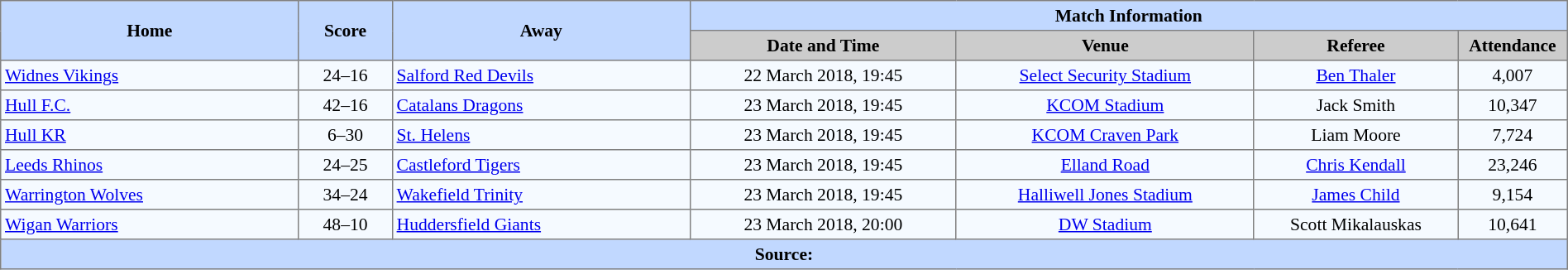<table border=1 style="border-collapse:collapse; font-size:90%; text-align:center;" cellpadding=3 cellspacing=0 width=100%>
<tr bgcolor=#C1D8FF>
<th rowspan=2 width=19%>Home</th>
<th rowspan=2 width=6%>Score</th>
<th rowspan=2 width=19%>Away</th>
<th colspan=4>Match Information</th>
</tr>
<tr bgcolor=#CCCCCC>
<th width=17%>Date and Time</th>
<th width=19%>Venue</th>
<th width=13%>Referee</th>
<th width=7%>Attendance</th>
</tr>
<tr bgcolor=#F5FAFF>
<td align=left> <a href='#'>Widnes Vikings</a></td>
<td>24–16</td>
<td align=left> <a href='#'>Salford Red Devils</a></td>
<td>22 March 2018, 19:45</td>
<td><a href='#'>Select Security Stadium</a></td>
<td><a href='#'>Ben Thaler</a></td>
<td>4,007</td>
</tr>
<tr bgcolor=#F5FAFF>
<td align=left> <a href='#'>Hull F.C.</a></td>
<td>42–16</td>
<td align=left> <a href='#'>Catalans Dragons</a></td>
<td>23 March 2018, 19:45</td>
<td><a href='#'>KCOM Stadium</a></td>
<td>Jack Smith</td>
<td>10,347</td>
</tr>
<tr bgcolor=#F5FAFF>
<td align=left> <a href='#'>Hull KR</a></td>
<td>6–30</td>
<td align=left> <a href='#'>St. Helens</a></td>
<td>23 March 2018, 19:45</td>
<td><a href='#'>KCOM Craven Park</a></td>
<td>Liam Moore</td>
<td>7,724</td>
</tr>
<tr bgcolor=#F5FAFF>
<td align=left> <a href='#'>Leeds Rhinos</a></td>
<td>24–25</td>
<td align=left> <a href='#'>Castleford Tigers</a></td>
<td>23 March 2018, 19:45</td>
<td><a href='#'>Elland Road</a></td>
<td><a href='#'>Chris Kendall</a></td>
<td>23,246</td>
</tr>
<tr bgcolor=#F5FAFF>
<td align=left> <a href='#'>Warrington Wolves</a></td>
<td>34–24</td>
<td align=left> <a href='#'>Wakefield Trinity</a></td>
<td>23 March 2018, 19:45</td>
<td><a href='#'>Halliwell Jones Stadium</a></td>
<td><a href='#'>James Child</a></td>
<td>9,154</td>
</tr>
<tr bgcolor=#F5FAFF>
<td align=left> <a href='#'>Wigan Warriors</a></td>
<td>48–10</td>
<td align=left> <a href='#'>Huddersfield Giants</a></td>
<td>23 March 2018, 20:00</td>
<td><a href='#'>DW Stadium</a></td>
<td>Scott Mikalauskas</td>
<td>10,641</td>
</tr>
<tr style="background:#c1d8ff;">
<th colspan=7>Source:</th>
</tr>
</table>
